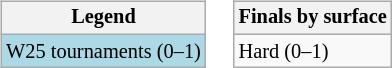<table>
<tr valign=top>
<td><br><table class="wikitable" style="font-size:85%;">
<tr>
<th>Legend</th>
</tr>
<tr style="background:lightblue;">
<td>W25 tournaments (0–1)</td>
</tr>
</table>
</td>
<td><br><table class="wikitable" style="font-size:85%;">
<tr>
<th>Finals by surface</th>
</tr>
<tr>
<td>Hard (0–1)</td>
</tr>
</table>
</td>
</tr>
</table>
